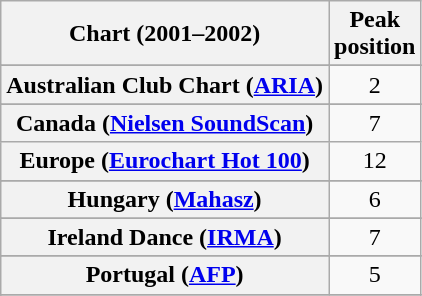<table class="wikitable sortable plainrowheaders" style="text-align:center">
<tr>
<th>Chart (2001–2002)</th>
<th>Peak<br>position</th>
</tr>
<tr>
</tr>
<tr>
<th scope="row">Australian Club Chart (<a href='#'>ARIA</a>)</th>
<td>2</td>
</tr>
<tr>
</tr>
<tr>
</tr>
<tr>
</tr>
<tr>
<th scope="row">Canada (<a href='#'>Nielsen SoundScan</a>)</th>
<td>7</td>
</tr>
<tr>
<th scope="row">Europe (<a href='#'>Eurochart Hot 100</a>)</th>
<td>12</td>
</tr>
<tr>
</tr>
<tr>
</tr>
<tr>
</tr>
<tr>
<th scope="row">Hungary (<a href='#'>Mahasz</a>)</th>
<td>6</td>
</tr>
<tr>
</tr>
<tr>
<th scope="row">Ireland Dance (<a href='#'>IRMA</a>)</th>
<td>7</td>
</tr>
<tr>
</tr>
<tr>
</tr>
<tr>
</tr>
<tr>
</tr>
<tr>
</tr>
<tr>
<th scope="row">Portugal (<a href='#'>AFP</a>)</th>
<td>5</td>
</tr>
<tr>
</tr>
<tr>
</tr>
<tr>
</tr>
<tr>
</tr>
<tr>
</tr>
<tr>
</tr>
<tr>
</tr>
<tr>
</tr>
</table>
